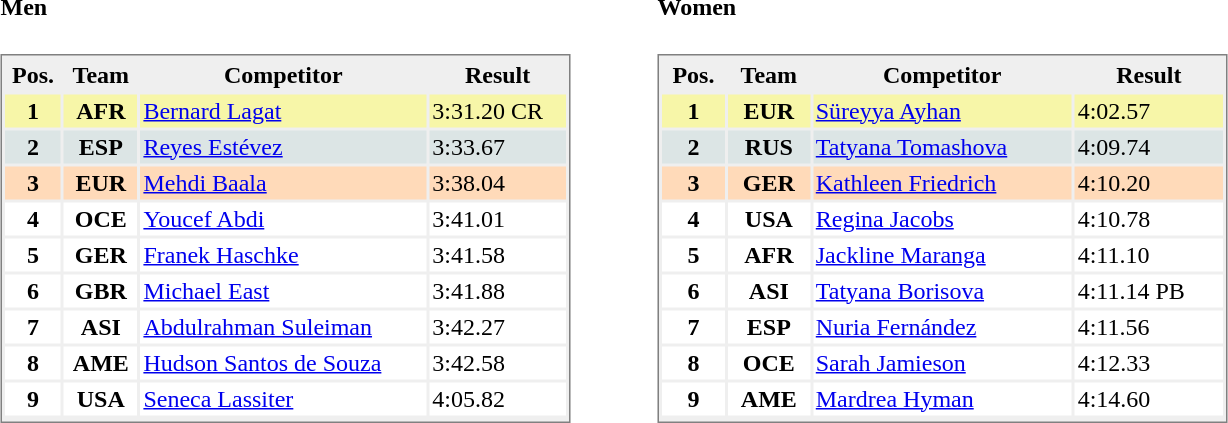<table>
<tr>
<td valign="top"><br><h4>Men</h4><table style="border-style:solid;border-width:1px;border-color:#808080;background-color:#EFEFEF" cellspacing="2" cellpadding="2" width="380px">
<tr bgcolor="#EFEFEF">
<th>Pos.</th>
<th>Team</th>
<th>Competitor</th>
<th>Result</th>
</tr>
<tr align="center" valign="top" bgcolor="#F7F6A8">
<th>1</th>
<th>AFR</th>
<td align="left"><a href='#'>Bernard Lagat</a></td>
<td align="left">3:31.20 CR</td>
</tr>
<tr align="center" valign="top" bgcolor="#DCE5E5">
<th>2</th>
<th>ESP</th>
<td align="left"><a href='#'>Reyes Estévez</a></td>
<td align="left">3:33.67</td>
</tr>
<tr align="center" valign="top" bgcolor="#FFDAB9">
<th>3</th>
<th>EUR</th>
<td align="left"><a href='#'>Mehdi Baala</a></td>
<td align="left">3:38.04</td>
</tr>
<tr align="center" valign="top" bgcolor="#FFFFFF">
<th>4</th>
<th>OCE</th>
<td align="left"><a href='#'>Youcef Abdi</a></td>
<td align="left">3:41.01</td>
</tr>
<tr align="center" valign="top" bgcolor="#FFFFFF">
<th>5</th>
<th>GER</th>
<td align="left"><a href='#'>Franek Haschke</a></td>
<td align="left">3:41.58</td>
</tr>
<tr align="center" valign="top" bgcolor="#FFFFFF">
<th>6</th>
<th>GBR</th>
<td align="left"><a href='#'>Michael East</a></td>
<td align="left">3:41.88</td>
</tr>
<tr align="center" valign="top" bgcolor="#FFFFFF">
<th>7</th>
<th>ASI</th>
<td align="left"><a href='#'>Abdulrahman Suleiman</a></td>
<td align="left">3:42.27</td>
</tr>
<tr align="center" valign="top" bgcolor="#FFFFFF">
<th>8</th>
<th>AME</th>
<td align="left"><a href='#'>Hudson Santos de Souza</a></td>
<td align="left">3:42.58</td>
</tr>
<tr align="center" valign="top" bgcolor="#FFFFFF">
<th>9</th>
<th>USA</th>
<td align="left"><a href='#'>Seneca Lassiter</a></td>
<td align="left">4:05.82</td>
</tr>
<tr align="center" valign="top" bgcolor="#FFFFFF">
</tr>
</table>
</td>
<td width="50"> </td>
<td valign="top"><br><h4>Women</h4><table style="border-style:solid;border-width:1px;border-color:#808080;background-color:#EFEFEF" cellspacing="2" cellpadding="2" width="380px">
<tr bgcolor="#EFEFEF">
<th>Pos.</th>
<th>Team</th>
<th>Competitor</th>
<th>Result</th>
</tr>
<tr align="center" valign="top" bgcolor="#F7F6A8">
<th>1</th>
<th>EUR</th>
<td align="left"><a href='#'>Süreyya Ayhan</a></td>
<td align="left">4:02.57</td>
</tr>
<tr align="center" valign="top" bgcolor="#DCE5E5">
<th>2</th>
<th>RUS</th>
<td align="left"><a href='#'>Tatyana Tomashova</a></td>
<td align="left">4:09.74</td>
</tr>
<tr align="center" valign="top" bgcolor="#FFDAB9">
<th>3</th>
<th>GER</th>
<td align="left"><a href='#'>Kathleen Friedrich</a></td>
<td align="left">4:10.20</td>
</tr>
<tr align="center" valign="top" bgcolor="#FFFFFF">
<th>4</th>
<th>USA</th>
<td align="left"><a href='#'>Regina Jacobs</a></td>
<td align="left">4:10.78</td>
</tr>
<tr align="center" valign="top" bgcolor="#FFFFFF">
<th>5</th>
<th>AFR</th>
<td align="left"><a href='#'>Jackline Maranga</a></td>
<td align="left">4:11.10</td>
</tr>
<tr align="center" valign="top" bgcolor="#FFFFFF">
<th>6</th>
<th>ASI</th>
<td align="left"><a href='#'>Tatyana Borisova</a></td>
<td align="left">4:11.14 PB</td>
</tr>
<tr align="center" valign="top" bgcolor="#FFFFFF">
<th>7</th>
<th>ESP</th>
<td align="left"><a href='#'>Nuria Fernández</a></td>
<td align="left">4:11.56</td>
</tr>
<tr align="center" valign="top" bgcolor="#FFFFFF">
<th>8</th>
<th>OCE</th>
<td align="left"><a href='#'>Sarah Jamieson</a></td>
<td align="left">4:12.33</td>
</tr>
<tr align="center" valign="top" bgcolor="#FFFFFF">
<th>9</th>
<th>AME</th>
<td align="left"><a href='#'>Mardrea Hyman</a></td>
<td align="left">4:14.60</td>
</tr>
<tr align="center" valign="top" bgcolor="#FFFFFF">
</tr>
</table>
</td>
</tr>
</table>
